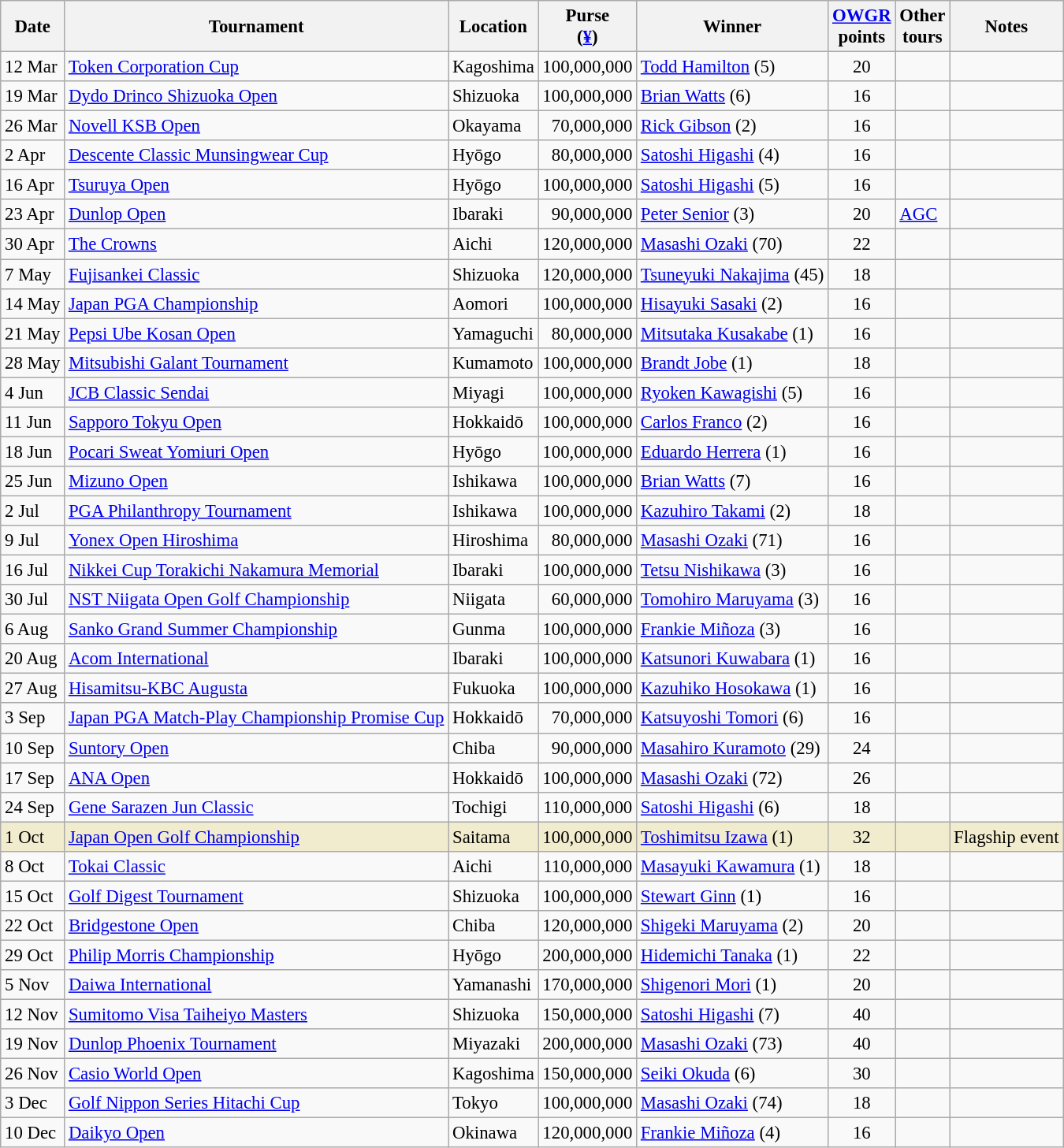<table class="wikitable" style="font-size:95%">
<tr>
<th>Date</th>
<th>Tournament</th>
<th>Location</th>
<th>Purse<br>(<a href='#'>¥</a>)</th>
<th>Winner</th>
<th><a href='#'>OWGR</a><br>points</th>
<th>Other<br>tours</th>
<th>Notes</th>
</tr>
<tr>
<td>12 Mar</td>
<td><a href='#'>Token Corporation Cup</a></td>
<td>Kagoshima</td>
<td align=right>100,000,000</td>
<td> <a href='#'>Todd Hamilton</a> (5)</td>
<td align=center>20</td>
<td></td>
<td></td>
</tr>
<tr>
<td>19 Mar</td>
<td><a href='#'>Dydo Drinco Shizuoka Open</a></td>
<td>Shizuoka</td>
<td align=right>100,000,000</td>
<td> <a href='#'>Brian Watts</a> (6)</td>
<td align=center>16</td>
<td></td>
<td></td>
</tr>
<tr>
<td>26 Mar</td>
<td><a href='#'>Novell KSB Open</a></td>
<td>Okayama</td>
<td align=right>70,000,000</td>
<td> <a href='#'>Rick Gibson</a> (2)</td>
<td align=center>16</td>
<td></td>
<td></td>
</tr>
<tr>
<td>2 Apr</td>
<td><a href='#'>Descente Classic Munsingwear Cup</a></td>
<td>Hyōgo</td>
<td align=right>80,000,000</td>
<td> <a href='#'>Satoshi Higashi</a> (4)</td>
<td align=center>16</td>
<td></td>
<td></td>
</tr>
<tr>
<td>16 Apr</td>
<td><a href='#'>Tsuruya Open</a></td>
<td>Hyōgo</td>
<td align=right>100,000,000</td>
<td> <a href='#'>Satoshi Higashi</a> (5)</td>
<td align=center>16</td>
<td></td>
<td></td>
</tr>
<tr>
<td>23 Apr</td>
<td><a href='#'>Dunlop Open</a></td>
<td>Ibaraki</td>
<td align=right>90,000,000</td>
<td> <a href='#'>Peter Senior</a> (3)</td>
<td align=center>20</td>
<td><a href='#'>AGC</a></td>
<td></td>
</tr>
<tr>
<td>30 Apr</td>
<td><a href='#'>The Crowns</a></td>
<td>Aichi</td>
<td align=right>120,000,000</td>
<td> <a href='#'>Masashi Ozaki</a> (70)</td>
<td align=center>22</td>
<td></td>
<td></td>
</tr>
<tr>
<td>7 May</td>
<td><a href='#'>Fujisankei Classic</a></td>
<td>Shizuoka</td>
<td align=right>120,000,000</td>
<td> <a href='#'>Tsuneyuki Nakajima</a> (45)</td>
<td align=center>18</td>
<td></td>
<td></td>
</tr>
<tr>
<td>14 May</td>
<td><a href='#'>Japan PGA Championship</a></td>
<td>Aomori</td>
<td align=right>100,000,000</td>
<td> <a href='#'>Hisayuki Sasaki</a> (2)</td>
<td align=center>16</td>
<td></td>
<td></td>
</tr>
<tr>
<td>21 May</td>
<td><a href='#'>Pepsi Ube Kosan Open</a></td>
<td>Yamaguchi</td>
<td align=right>80,000,000</td>
<td> <a href='#'>Mitsutaka Kusakabe</a> (1)</td>
<td align=center>16</td>
<td></td>
<td></td>
</tr>
<tr>
<td>28 May</td>
<td><a href='#'>Mitsubishi Galant Tournament</a></td>
<td>Kumamoto</td>
<td align=right>100,000,000</td>
<td> <a href='#'>Brandt Jobe</a> (1)</td>
<td align=center>18</td>
<td></td>
<td></td>
</tr>
<tr>
<td>4 Jun</td>
<td><a href='#'>JCB Classic Sendai</a></td>
<td>Miyagi</td>
<td align=right>100,000,000</td>
<td> <a href='#'>Ryoken Kawagishi</a> (5)</td>
<td align=center>16</td>
<td></td>
<td></td>
</tr>
<tr>
<td>11 Jun</td>
<td><a href='#'>Sapporo Tokyu Open</a></td>
<td>Hokkaidō</td>
<td align=right>100,000,000</td>
<td> <a href='#'>Carlos Franco</a> (2)</td>
<td align=center>16</td>
<td></td>
<td></td>
</tr>
<tr>
<td>18 Jun</td>
<td><a href='#'>Pocari Sweat Yomiuri Open</a></td>
<td>Hyōgo</td>
<td align=right>100,000,000</td>
<td> <a href='#'>Eduardo Herrera</a> (1)</td>
<td align=center>16</td>
<td></td>
<td></td>
</tr>
<tr>
<td>25 Jun</td>
<td><a href='#'>Mizuno Open</a></td>
<td>Ishikawa</td>
<td align=right>100,000,000</td>
<td> <a href='#'>Brian Watts</a> (7)</td>
<td align=center>16</td>
<td></td>
<td></td>
</tr>
<tr>
<td>2 Jul</td>
<td><a href='#'>PGA Philanthropy Tournament</a></td>
<td>Ishikawa</td>
<td align=right>100,000,000</td>
<td> <a href='#'>Kazuhiro Takami</a> (2)</td>
<td align=center>18</td>
<td></td>
<td></td>
</tr>
<tr>
<td>9 Jul</td>
<td><a href='#'>Yonex Open Hiroshima</a></td>
<td>Hiroshima</td>
<td align=right>80,000,000</td>
<td> <a href='#'>Masashi Ozaki</a> (71)</td>
<td align=center>16</td>
<td></td>
<td></td>
</tr>
<tr>
<td>16 Jul</td>
<td><a href='#'>Nikkei Cup Torakichi Nakamura Memorial</a></td>
<td>Ibaraki</td>
<td align=right>100,000,000</td>
<td> <a href='#'>Tetsu Nishikawa</a> (3)</td>
<td align=center>16</td>
<td></td>
<td></td>
</tr>
<tr>
<td>30 Jul</td>
<td><a href='#'>NST Niigata Open Golf Championship</a></td>
<td>Niigata</td>
<td align=right>60,000,000</td>
<td> <a href='#'>Tomohiro Maruyama</a> (3)</td>
<td align=center>16</td>
<td></td>
<td></td>
</tr>
<tr>
<td>6 Aug</td>
<td><a href='#'>Sanko Grand Summer Championship</a></td>
<td>Gunma</td>
<td align=right>100,000,000</td>
<td> <a href='#'>Frankie Miñoza</a> (3)</td>
<td align=center>16</td>
<td></td>
<td></td>
</tr>
<tr>
<td>20 Aug</td>
<td><a href='#'>Acom International</a></td>
<td>Ibaraki</td>
<td align=right>100,000,000</td>
<td> <a href='#'>Katsunori Kuwabara</a> (1)</td>
<td align=center>16</td>
<td></td>
<td></td>
</tr>
<tr>
<td>27 Aug</td>
<td><a href='#'>Hisamitsu-KBC Augusta</a></td>
<td>Fukuoka</td>
<td align=right>100,000,000</td>
<td> <a href='#'>Kazuhiko Hosokawa</a> (1)</td>
<td align=center>16</td>
<td></td>
<td></td>
</tr>
<tr>
<td>3 Sep</td>
<td><a href='#'>Japan PGA Match-Play Championship Promise Cup</a></td>
<td>Hokkaidō</td>
<td align=right>70,000,000</td>
<td> <a href='#'>Katsuyoshi Tomori</a> (6)</td>
<td align=center>16</td>
<td></td>
<td></td>
</tr>
<tr>
<td>10 Sep</td>
<td><a href='#'>Suntory Open</a></td>
<td>Chiba</td>
<td align=right>90,000,000</td>
<td> <a href='#'>Masahiro Kuramoto</a> (29)</td>
<td align=center>24</td>
<td></td>
<td></td>
</tr>
<tr>
<td>17 Sep</td>
<td><a href='#'>ANA Open</a></td>
<td>Hokkaidō</td>
<td align=right>100,000,000</td>
<td> <a href='#'>Masashi Ozaki</a> (72)</td>
<td align=center>26</td>
<td></td>
<td></td>
</tr>
<tr>
<td>24 Sep</td>
<td><a href='#'>Gene Sarazen Jun Classic</a></td>
<td>Tochigi</td>
<td align=right>110,000,000</td>
<td> <a href='#'>Satoshi Higashi</a> (6)</td>
<td align=center>18</td>
<td></td>
<td></td>
</tr>
<tr style="background:#f2ecce;">
<td>1 Oct</td>
<td><a href='#'>Japan Open Golf Championship</a></td>
<td>Saitama</td>
<td align=right>100,000,000</td>
<td> <a href='#'>Toshimitsu Izawa</a> (1)</td>
<td align=center>32</td>
<td></td>
<td>Flagship event</td>
</tr>
<tr>
<td>8 Oct</td>
<td><a href='#'>Tokai Classic</a></td>
<td>Aichi</td>
<td align=right>110,000,000</td>
<td> <a href='#'>Masayuki Kawamura</a> (1)</td>
<td align=center>18</td>
<td></td>
<td></td>
</tr>
<tr>
<td>15 Oct</td>
<td><a href='#'>Golf Digest Tournament</a></td>
<td>Shizuoka</td>
<td align=right>100,000,000</td>
<td> <a href='#'>Stewart Ginn</a> (1)</td>
<td align=center>16</td>
<td></td>
<td></td>
</tr>
<tr>
<td>22 Oct</td>
<td><a href='#'>Bridgestone Open</a></td>
<td>Chiba</td>
<td align=right>120,000,000</td>
<td> <a href='#'>Shigeki Maruyama</a> (2)</td>
<td align=center>20</td>
<td></td>
<td></td>
</tr>
<tr>
<td>29 Oct</td>
<td><a href='#'>Philip Morris Championship</a></td>
<td>Hyōgo</td>
<td align=right>200,000,000</td>
<td> <a href='#'>Hidemichi Tanaka</a> (1)</td>
<td align=center>22</td>
<td></td>
<td></td>
</tr>
<tr>
<td>5 Nov</td>
<td><a href='#'>Daiwa International</a></td>
<td>Yamanashi</td>
<td align=right>170,000,000</td>
<td> <a href='#'>Shigenori Mori</a> (1)</td>
<td align=center>20</td>
<td></td>
<td></td>
</tr>
<tr>
<td>12 Nov</td>
<td><a href='#'>Sumitomo Visa Taiheiyo Masters</a></td>
<td>Shizuoka</td>
<td align=right>150,000,000</td>
<td> <a href='#'>Satoshi Higashi</a> (7)</td>
<td align=center>40</td>
<td></td>
<td></td>
</tr>
<tr>
<td>19 Nov</td>
<td><a href='#'>Dunlop Phoenix Tournament</a></td>
<td>Miyazaki</td>
<td align=right>200,000,000</td>
<td> <a href='#'>Masashi Ozaki</a> (73)</td>
<td align=center>40</td>
<td></td>
<td></td>
</tr>
<tr>
<td>26 Nov</td>
<td><a href='#'>Casio World Open</a></td>
<td>Kagoshima</td>
<td align=right>150,000,000</td>
<td> <a href='#'>Seiki Okuda</a> (6)</td>
<td align=center>30</td>
<td></td>
<td></td>
</tr>
<tr>
<td>3 Dec</td>
<td><a href='#'>Golf Nippon Series Hitachi Cup</a></td>
<td>Tokyo</td>
<td align=right>100,000,000</td>
<td> <a href='#'>Masashi Ozaki</a> (74)</td>
<td align=center>18</td>
<td></td>
<td></td>
</tr>
<tr>
<td>10 Dec</td>
<td><a href='#'>Daikyo Open</a></td>
<td>Okinawa</td>
<td align=right>120,000,000</td>
<td> <a href='#'>Frankie Miñoza</a> (4)</td>
<td align=center>16</td>
<td></td>
<td></td>
</tr>
</table>
